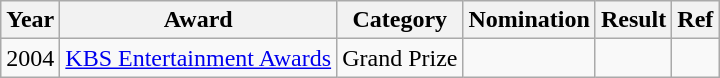<table class="wikitable" style="text-align: center">
<tr>
<th>Year</th>
<th>Award</th>
<th>Category</th>
<th>Nomination</th>
<th>Result</th>
<th>Ref</th>
</tr>
<tr>
<td>2004</td>
<td><a href='#'>KBS Entertainment Awards</a></td>
<td>Grand Prize</td>
<td></td>
<td></td>
<td></td>
</tr>
</table>
